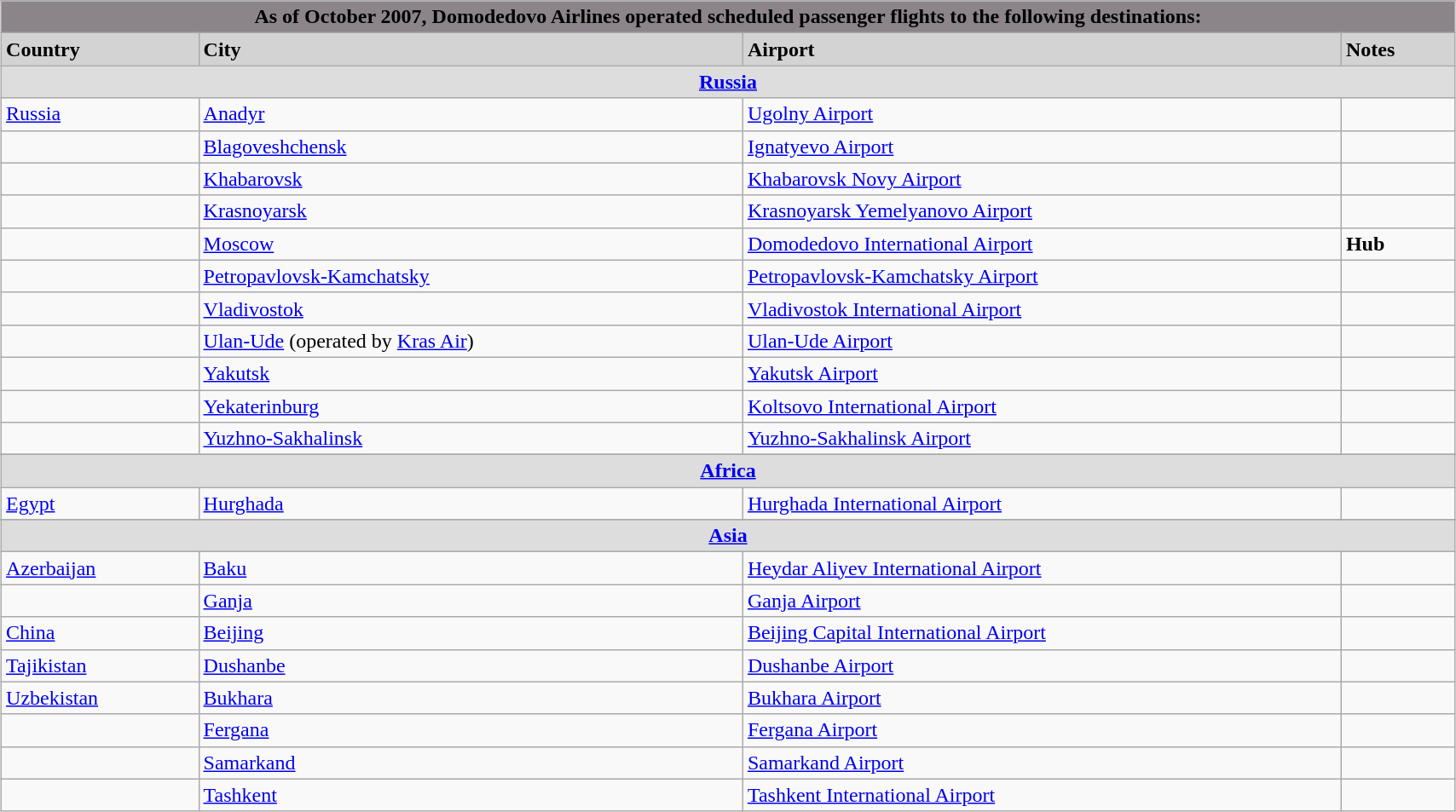<table class="collapsible wikitable collapsed" style="width: 90%; border: #999 solid 1px; text-align: lcenter; margin-bottom: 0; margin: 1em auto 1em auto">
<tr>
<th colspan="5" style="background: #8B8589;"><strong>As of October 2007, Domodedovo Airlines</strong> operated scheduled passenger flights to the following destinations:</th>
</tr>
<tr style="font-weight:bold; background-color:#D3D3D3">
<td><strong>Country</strong></td>
<td><strong>City</strong></td>
<td><strong>Airport</strong></td>
<td><strong>Notes</strong></td>
</tr>
<tr style="font-weight:bold; background-color:#DDDDDD">
<td colspan="4" style="text-align: center;"><a href='#'>Russia</a></td>
</tr>
<tr>
<td><a href='#'>Russia</a></td>
<td><a href='#'>Anadyr</a></td>
<td><a href='#'>Ugolny Airport</a></td>
<td></td>
</tr>
<tr>
<td></td>
<td><a href='#'>Blagoveshchensk</a></td>
<td><a href='#'>Ignatyevo Airport</a></td>
<td></td>
</tr>
<tr>
<td></td>
<td><a href='#'>Khabarovsk</a></td>
<td><a href='#'>Khabarovsk Novy Airport</a></td>
<td></td>
</tr>
<tr>
<td></td>
<td><a href='#'>Krasnoyarsk</a></td>
<td><a href='#'>Krasnoyarsk Yemelyanovo Airport</a></td>
<td></td>
</tr>
<tr>
<td></td>
<td><a href='#'>Moscow</a></td>
<td><a href='#'>Domodedovo International Airport</a></td>
<td><strong>Hub</strong></td>
</tr>
<tr>
<td></td>
<td><a href='#'>Petropavlovsk-Kamchatsky</a></td>
<td><a href='#'>Petropavlovsk-Kamchatsky Airport</a></td>
<td></td>
</tr>
<tr>
<td></td>
<td><a href='#'>Vladivostok</a></td>
<td><a href='#'>Vladivostok International Airport</a></td>
<td></td>
</tr>
<tr>
<td></td>
<td><a href='#'>Ulan-Ude</a> (operated by <a href='#'>Kras Air</a>)</td>
<td><a href='#'>Ulan-Ude Airport</a></td>
<td></td>
</tr>
<tr>
<td></td>
<td><a href='#'>Yakutsk</a></td>
<td><a href='#'>Yakutsk Airport</a></td>
<td></td>
</tr>
<tr>
<td></td>
<td><a href='#'>Yekaterinburg</a></td>
<td><a href='#'>Koltsovo International Airport</a></td>
<td></td>
</tr>
<tr>
<td></td>
<td><a href='#'>Yuzhno-Sakhalinsk</a></td>
<td><a href='#'>Yuzhno-Sakhalinsk Airport</a></td>
<td></td>
</tr>
<tr>
</tr>
<tr style="font-weight:bold; background-color:#DDDDDD">
<td colspan="4" style="text-align: center;"><a href='#'>Africa</a></td>
</tr>
<tr>
<td><a href='#'>Egypt</a></td>
<td><a href='#'>Hurghada</a></td>
<td><a href='#'>Hurghada International Airport</a></td>
<td></td>
</tr>
<tr>
</tr>
<tr style="font-weight:bold; background-color: #DDDDDD">
<td colspan="4" style="text-align: center;"><a href='#'>Asia</a></td>
</tr>
<tr>
<td><a href='#'>Azerbaijan</a></td>
<td><a href='#'>Baku</a></td>
<td><a href='#'>Heydar Aliyev International Airport</a></td>
<td></td>
</tr>
<tr>
<td></td>
<td><a href='#'>Ganja</a></td>
<td><a href='#'>Ganja Airport</a></td>
<td></td>
</tr>
<tr>
<td><a href='#'>China</a></td>
<td><a href='#'>Beijing</a></td>
<td><a href='#'>Beijing Capital International Airport</a></td>
<td></td>
</tr>
<tr>
<td><a href='#'>Tajikistan</a></td>
<td><a href='#'>Dushanbe</a></td>
<td><a href='#'>Dushanbe Airport</a></td>
<td></td>
</tr>
<tr>
<td><a href='#'>Uzbekistan</a></td>
<td><a href='#'>Bukhara</a></td>
<td><a href='#'>Bukhara Airport</a></td>
<td></td>
</tr>
<tr>
<td></td>
<td><a href='#'>Fergana</a></td>
<td><a href='#'>Fergana Airport</a></td>
<td></td>
</tr>
<tr>
<td></td>
<td><a href='#'>Samarkand</a></td>
<td><a href='#'>Samarkand Airport</a></td>
<td></td>
</tr>
<tr>
<td></td>
<td><a href='#'>Tashkent</a></td>
<td><a href='#'>Tashkent International Airport</a></td>
<td></td>
</tr>
</table>
